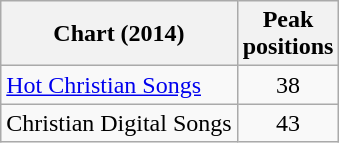<table class="wikitable sortable plainrowheaders">
<tr>
<th scope="col">Chart (2014)</th>
<th scope="col">Peak<br>positions</th>
</tr>
<tr>
<td><a href='#'>Hot Christian Songs</a></td>
<td align="center">38</td>
</tr>
<tr>
<td>Christian Digital Songs</td>
<td align="center">43</td>
</tr>
</table>
